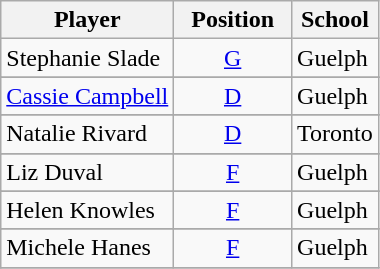<table class="wikitable">
<tr>
<th>Player</th>
<th>  Position  </th>
<th>School</th>
</tr>
<tr>
<td>Stephanie Slade</td>
<td align=center><a href='#'>G</a></td>
<td>Guelph</td>
</tr>
<tr>
</tr>
<tr>
<td><a href='#'>Cassie Campbell</a></td>
<td align=center><a href='#'>D</a></td>
<td>Guelph</td>
</tr>
<tr>
</tr>
<tr>
<td>Natalie Rivard</td>
<td align=center><a href='#'>D</a></td>
<td>Toronto</td>
</tr>
<tr>
</tr>
<tr>
<td>Liz Duval</td>
<td align=center><a href='#'>F</a></td>
<td>Guelph</td>
</tr>
<tr>
</tr>
<tr>
<td>Helen Knowles</td>
<td align=center><a href='#'>F</a></td>
<td>Guelph</td>
</tr>
<tr>
</tr>
<tr>
<td>Michele Hanes</td>
<td align=center><a href='#'>F</a></td>
<td>Guelph</td>
</tr>
<tr>
</tr>
</table>
